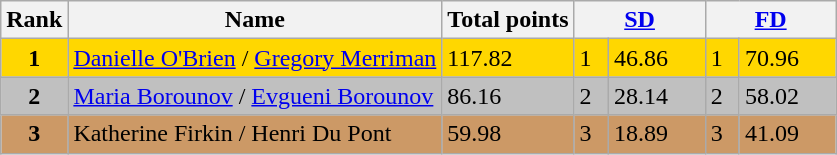<table class="wikitable sortable">
<tr>
<th>Rank</th>
<th>Name</th>
<th>Total points</th>
<th colspan="2" width="80px"><a href='#'>SD</a></th>
<th colspan="2" width="80px"><a href='#'>FD</a></th>
</tr>
<tr bgcolor="gold">
<td align="center"><strong>1</strong></td>
<td><a href='#'>Danielle O'Brien</a> / <a href='#'>Gregory Merriman</a></td>
<td>117.82</td>
<td>1</td>
<td>46.86</td>
<td>1</td>
<td>70.96</td>
</tr>
<tr bgcolor="silver">
<td align="center"><strong>2</strong></td>
<td><a href='#'>Maria Borounov</a> / <a href='#'>Evgueni Borounov</a></td>
<td>86.16</td>
<td>2</td>
<td>28.14</td>
<td>2</td>
<td>58.02</td>
</tr>
<tr bgcolor="cc9966">
<td align="center"><strong>3</strong></td>
<td>Katherine Firkin / Henri Du Pont</td>
<td>59.98</td>
<td>3</td>
<td>18.89</td>
<td>3</td>
<td>41.09</td>
</tr>
</table>
